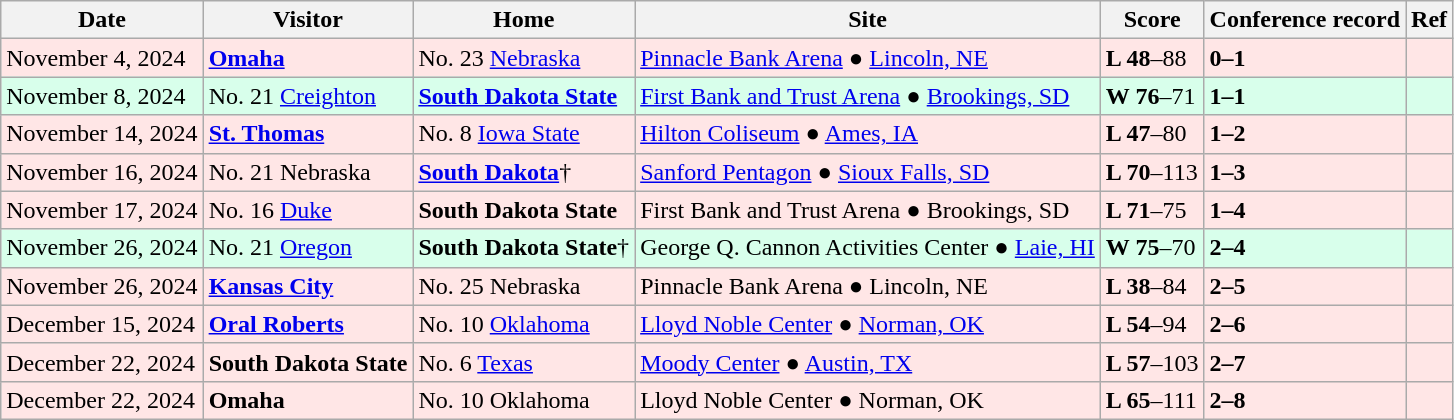<table class="wikitable">
<tr>
<th>Date</th>
<th>Visitor</th>
<th>Home</th>
<th>Site</th>
<th>Score</th>
<th>Conference record</th>
<th>Ref</th>
</tr>
<tr style="background: #ffe6e6">
<td>November 4, 2024</td>
<td><strong><a href='#'>Omaha</a></strong></td>
<td>No. 23 <a href='#'>Nebraska</a></td>
<td><a href='#'>Pinnacle Bank Arena</a> ● <a href='#'>Lincoln, NE</a></td>
<td><strong>L 48</strong>–88</td>
<td><strong>0–1</strong></td>
<td></td>
</tr>
<tr style="background: #d8ffeb">
<td>November 8, 2024</td>
<td>No. 21 <a href='#'>Creighton</a></td>
<td><strong><a href='#'>South Dakota State</a></strong></td>
<td><a href='#'>First Bank and Trust Arena</a> ● <a href='#'>Brookings, SD</a></td>
<td><strong>W 76</strong>–71</td>
<td><strong>1–1</strong></td>
<td></td>
</tr>
<tr style="background: #ffe6e6">
<td>November 14, 2024</td>
<td><strong><a href='#'>St. Thomas</a></strong></td>
<td>No. 8 <a href='#'>Iowa State</a></td>
<td><a href='#'>Hilton Coliseum</a> ● <a href='#'>Ames, IA</a></td>
<td><strong>L 47</strong>–80</td>
<td><strong>1–2</strong></td>
<td></td>
</tr>
<tr style="background: #ffe6e6">
<td>November 16, 2024</td>
<td>No. 21 Nebraska</td>
<td><strong><a href='#'>South Dakota</a></strong>†</td>
<td><a href='#'>Sanford Pentagon</a> ● <a href='#'>Sioux Falls, SD</a></td>
<td><strong>L 70</strong>–113</td>
<td><strong>1–3</strong></td>
<td></td>
</tr>
<tr style="background: #ffe6e6">
<td>November 17, 2024</td>
<td>No. 16 <a href='#'>Duke</a></td>
<td><strong>South Dakota State</strong></td>
<td>First Bank and Trust Arena ● Brookings, SD</td>
<td><strong>L 71</strong>–75</td>
<td><strong>1–4</strong></td>
<td></td>
</tr>
<tr style="background: #d8ffeb">
<td>November 26, 2024</td>
<td>No. 21 <a href='#'>Oregon</a></td>
<td><strong>South Dakota State</strong>†</td>
<td>George Q. Cannon Activities Center ● <a href='#'>Laie, HI</a></td>
<td><strong>W 75</strong>–70</td>
<td><strong>2–4</strong></td>
<td></td>
</tr>
<tr style="background: #ffe6e6">
<td>November 26, 2024</td>
<td><strong><a href='#'>Kansas City</a></strong></td>
<td>No. 25 Nebraska</td>
<td>Pinnacle Bank Arena ● Lincoln, NE</td>
<td><strong>L 38</strong>–84</td>
<td><strong>2–5</strong></td>
<td></td>
</tr>
<tr style="background: #ffe6e6">
<td>December 15, 2024</td>
<td><strong><a href='#'>Oral Roberts</a></strong></td>
<td>No. 10 <a href='#'>Oklahoma</a></td>
<td><a href='#'>Lloyd Noble Center</a> ● <a href='#'>Norman, OK</a></td>
<td><strong>L 54</strong>–94</td>
<td><strong>2–6</strong></td>
<td></td>
</tr>
<tr style="background: #ffe6e6">
<td>December 22, 2024</td>
<td><strong>South Dakota State</strong></td>
<td>No. 6 <a href='#'>Texas</a></td>
<td><a href='#'>Moody Center</a> ● <a href='#'>Austin, TX</a></td>
<td><strong>L 57</strong>–103</td>
<td><strong>2–7</strong></td>
<td></td>
</tr>
<tr style="background: #ffe6e6">
<td>December 22, 2024</td>
<td><strong>Omaha</strong></td>
<td>No. 10 Oklahoma</td>
<td>Lloyd Noble Center ● Norman, OK</td>
<td><strong>L 65</strong>–111</td>
<td><strong>2–8</strong></td>
<td></td>
</tr>
</table>
